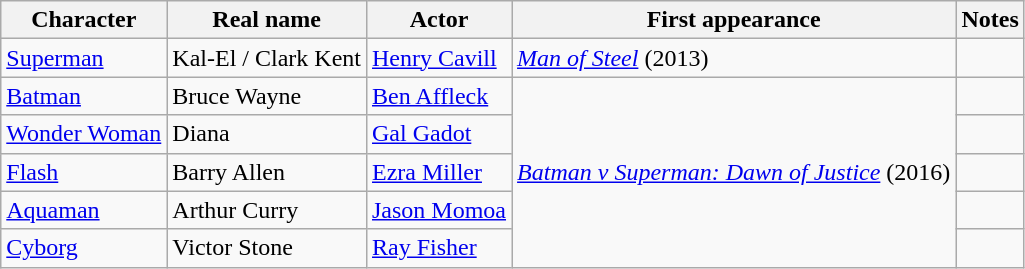<table class="wikitable">
<tr>
<th scope="col">Character</th>
<th scope="col">Real name</th>
<th scope="col">Actor</th>
<th scope="col">First appearance</th>
<th scope="col">Notes</th>
</tr>
<tr>
<td><a href='#'>Superman</a></td>
<td>Kal-El / Clark Kent</td>
<td><a href='#'>Henry Cavill</a></td>
<td><em><a href='#'>Man of Steel</a></em> (2013)</td>
<td></td>
</tr>
<tr>
<td><a href='#'>Batman</a></td>
<td>Bruce Wayne</td>
<td><a href='#'>Ben Affleck</a></td>
<td rowspan="5"><em><a href='#'>Batman v Superman: Dawn of Justice</a></em> (2016)</td>
<td></td>
</tr>
<tr>
<td><a href='#'>Wonder Woman</a></td>
<td>Diana</td>
<td><a href='#'>Gal Gadot</a></td>
<td></td>
</tr>
<tr>
<td><a href='#'>Flash</a></td>
<td>Barry Allen</td>
<td><a href='#'>Ezra Miller</a></td>
<td></td>
</tr>
<tr>
<td><a href='#'>Aquaman</a></td>
<td>Arthur Curry</td>
<td><a href='#'>Jason Momoa</a></td>
<td></td>
</tr>
<tr>
<td><a href='#'>Cyborg</a></td>
<td>Victor Stone</td>
<td><a href='#'>Ray Fisher</a></td>
<td></td>
</tr>
</table>
